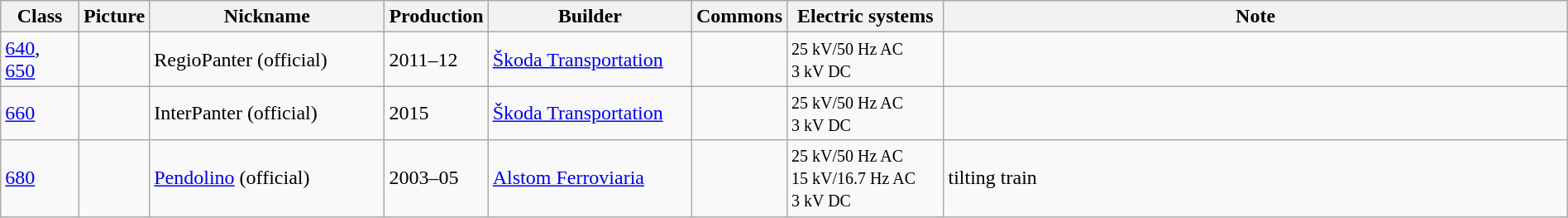<table class="wikitable" border="1" width="100%">
<tr>
<th width="5%">Class</th>
<th width="1%">Picture</th>
<th width="15%">Nickname</th>
<th width="6%">Production</th>
<th width="13%">Builder</th>
<th width="1%">Commons</th>
<th width="10%">Electric systems</th>
<th>Note</th>
</tr>
<tr>
<td><a href='#'>640</a>, <a href='#'>650</a></td>
<td></td>
<td>RegioPanter (official)</td>
<td>2011–12</td>
<td><a href='#'>Škoda Transportation</a></td>
<td></td>
<td><small>25 kV/50 Hz AC<br> 3 kV DC</small></td>
<td></td>
</tr>
<tr>
<td><a href='#'>660</a></td>
<td></td>
<td>InterPanter (official)</td>
<td>2015</td>
<td><a href='#'>Škoda Transportation</a></td>
<td></td>
<td><small>25 kV/50 Hz AC<br> 3 kV DC</small></td>
<td></td>
</tr>
<tr>
<td><a href='#'>680</a></td>
<td></td>
<td><a href='#'>Pendolino</a> (official)</td>
<td>2003–05</td>
<td><a href='#'>Alstom Ferroviaria</a></td>
<td></td>
<td><small>25 kV/50 Hz AC<br> 15 kV/16.7 Hz AC <br> 3 kV DC</small></td>
<td>tilting train</td>
</tr>
</table>
